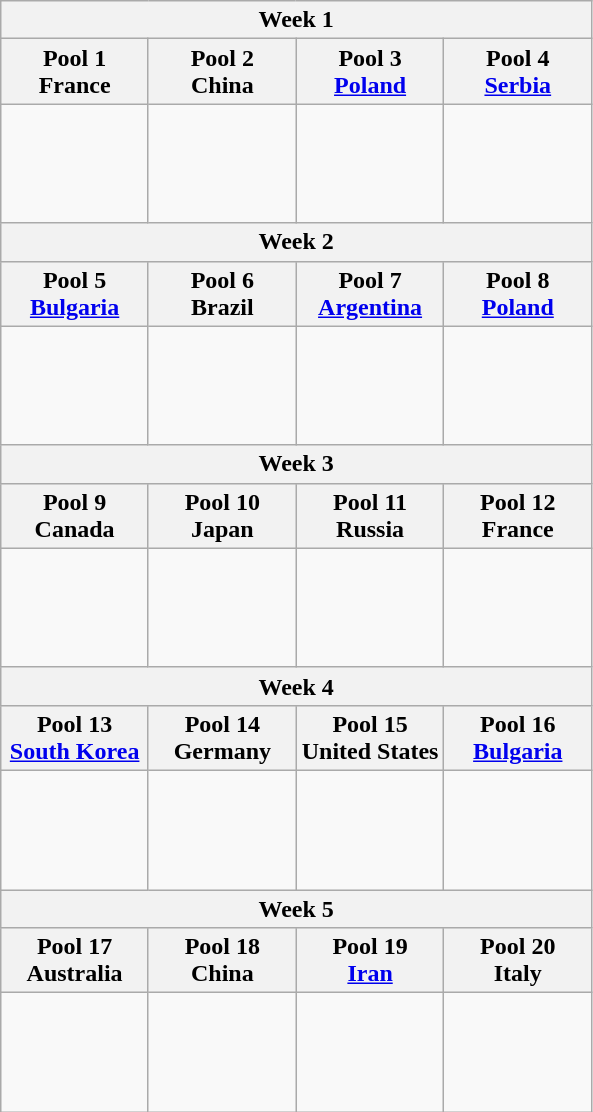<table class="wikitable">
<tr>
<th colspan="5">Week 1</th>
</tr>
<tr>
<th width=25%>Pool 1<br>France</th>
<th width=25%>Pool 2<br>China</th>
<th width=25%>Pool 3<br><a href='#'>Poland</a></th>
<th width=25%>Pool 4<br><a href='#'>Serbia</a></th>
</tr>
<tr>
<td><br><br>
<br>
<br>
</td>
<td><br><br>
<br>
<br>
</td>
<td><br><br>
<br>
<br>
</td>
<td><br><br>
<br>
<br>
</td>
</tr>
<tr>
<th colspan="5">Week 2</th>
</tr>
<tr>
<th width=25%>Pool 5<br><a href='#'>Bulgaria</a></th>
<th width=25%>Pool 6<br>Brazil</th>
<th width=25%>Pool 7<br><a href='#'>Argentina</a></th>
<th width=25%>Pool 8<br><a href='#'>Poland</a></th>
</tr>
<tr>
<td><br><br>
<br>
<br>
</td>
<td><br><br>
<br>
<br>
</td>
<td><br><br>
<br>
<br>
</td>
<td><br><br>
<br>
<br>
</td>
</tr>
<tr>
<th colspan="5">Week 3</th>
</tr>
<tr>
<th width=25%>Pool 9<br>Canada</th>
<th width=25%>Pool 10<br>Japan</th>
<th width=25%>Pool 11<br>Russia</th>
<th width=25%>Pool 12<br>France</th>
</tr>
<tr>
<td><br><br>
<br>
<br>
</td>
<td><br><br>
<br>
<br>
</td>
<td><br><br>
<br>
<br>
</td>
<td><br><br>
<br>
<br>
</td>
</tr>
<tr>
<th colspan="5">Week 4</th>
</tr>
<tr>
<th width=25%>Pool 13<br><a href='#'>South Korea</a></th>
<th width=25%>Pool 14<br>Germany</th>
<th width=25%>Pool 15<br>United States</th>
<th width=25%>Pool 16<br><a href='#'>Bulgaria</a></th>
</tr>
<tr>
<td><br><br>
<br>
<br>
</td>
<td><br><br>
<br>
<br>
</td>
<td><br><br>
<br>
<br>
</td>
<td><br><br>
<br>
<br>
</td>
</tr>
<tr>
<th colspan="5">Week 5</th>
</tr>
<tr>
<th width=25%>Pool 17<br>Australia</th>
<th width=25%>Pool 18<br>China</th>
<th width=25%>Pool 19<br><a href='#'>Iran</a></th>
<th width=25%>Pool 20<br>Italy</th>
</tr>
<tr>
<td><br><br>
<br>
<br>
</td>
<td><br><br>
<br>
<br>
</td>
<td><br><br>
<br>
<br>
</td>
<td><br><br>
<br>
<br>
</td>
</tr>
</table>
